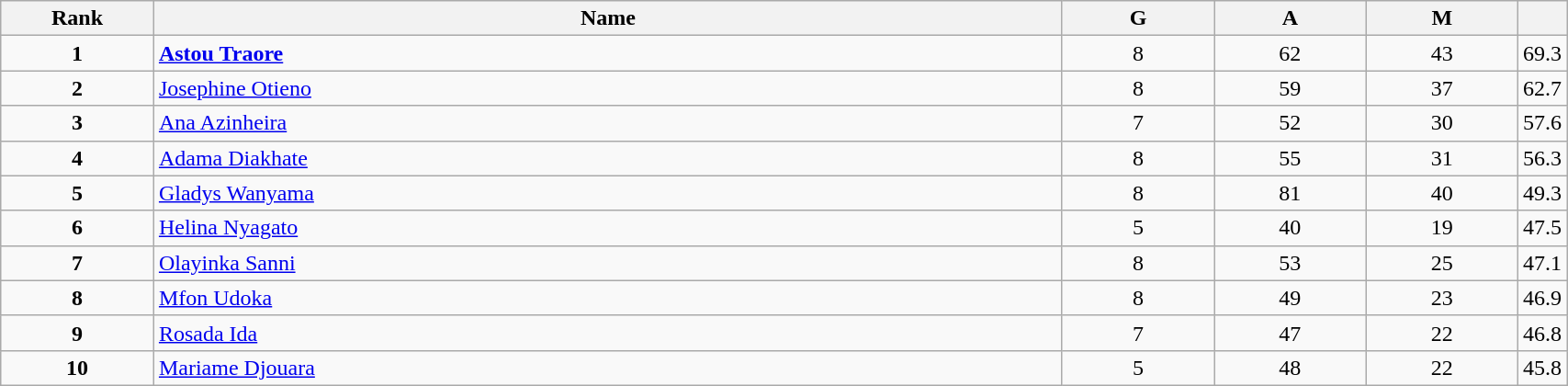<table class="wikitable" style="width:90%;">
<tr>
<th style="width:10%;">Rank</th>
<th style="width:60%;">Name</th>
<th style="width:10%;">G</th>
<th style="width:10%;">A</th>
<th style="width:10%;">M</th>
<th style="width:10%;"></th>
</tr>
<tr align=center>
<td><strong>1</strong></td>
<td align=left> <strong><a href='#'>Astou Traore</a></strong></td>
<td>8</td>
<td>62</td>
<td>43</td>
<td>69.3</td>
</tr>
<tr align=center>
<td><strong>2</strong></td>
<td align=left> <a href='#'>Josephine Otieno</a></td>
<td>8</td>
<td>59</td>
<td>37</td>
<td>62.7</td>
</tr>
<tr align=center>
<td><strong>3</strong></td>
<td align=left> <a href='#'>Ana Azinheira</a></td>
<td>7</td>
<td>52</td>
<td>30</td>
<td>57.6</td>
</tr>
<tr align=center>
<td><strong>4</strong></td>
<td align=left> <a href='#'>Adama Diakhate</a></td>
<td>8</td>
<td>55</td>
<td>31</td>
<td>56.3</td>
</tr>
<tr align=center>
<td><strong>5</strong></td>
<td align=left> <a href='#'>Gladys Wanyama</a></td>
<td>8</td>
<td>81</td>
<td>40</td>
<td>49.3</td>
</tr>
<tr align=center>
<td><strong>6</strong></td>
<td align=left> <a href='#'>Helina Nyagato</a></td>
<td>5</td>
<td>40</td>
<td>19</td>
<td>47.5</td>
</tr>
<tr align=center>
<td><strong>7</strong></td>
<td align=left> <a href='#'>Olayinka Sanni</a></td>
<td>8</td>
<td>53</td>
<td>25</td>
<td>47.1</td>
</tr>
<tr align=center>
<td><strong>8</strong></td>
<td align=left> <a href='#'>Mfon Udoka</a></td>
<td>8</td>
<td>49</td>
<td>23</td>
<td>46.9</td>
</tr>
<tr align=center>
<td><strong>9</strong></td>
<td align=left> <a href='#'>Rosada Ida</a></td>
<td>7</td>
<td>47</td>
<td>22</td>
<td>46.8</td>
</tr>
<tr align=center>
<td><strong>10</strong></td>
<td align=left> <a href='#'>Mariame Djouara</a></td>
<td>5</td>
<td>48</td>
<td>22</td>
<td>45.8</td>
</tr>
</table>
